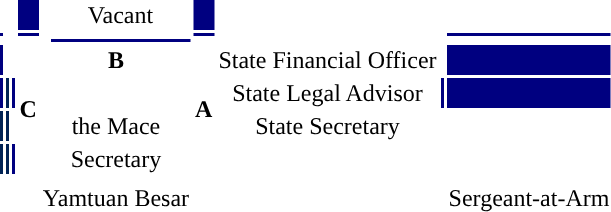<table style="font-size:100%; text-align:center;">
<tr>
<td></td>
<td></td>
<td></td>
<td style="background-color:#000080;"></td>
<td></td>
<td>Vacant</td>
<td style="background-color:#000080;"></td>
<td></td>
<td></td>
<td></td>
</tr>
<tr>
<td style="background-color:#000080;"></td>
<td></td>
<td></td>
<td style="background-color:#000080;"></td>
<td bgcolor=></td>
<td></td>
<td style="background-color:#000080;"></td>
<td></td>
<td></td>
<td style="background-color:#000080;"></td>
</tr>
<tr>
<td></td>
<td></td>
<td></td>
<td></td>
<td></td>
<td style="background-color:#000080;"></td>
<td></td>
<td></td>
<td></td>
<td bgcolor=></td>
</tr>
<tr>
<td style="background-color:#000080;"></td>
<td></td>
<td bgcolor=></td>
<td rowspan=4><strong>C</strong></td>
<td colspan=2><strong>B</strong></td>
<td rowspan=4><strong>A</strong></td>
<td>State Financial Officer</td>
<td></td>
<td style="background-color:#000080;"></td>
</tr>
<tr>
<td style="background-color:#000080;"></td>
<td style="background-color:#002255;"></td>
<td style="background-color:#000080;"></td>
<td></td>
<td></td>
<td>State Legal Advisor</td>
<td style="background-color:#000080;"></td>
<td style="background-color:#000080;"></td>
</tr>
<tr>
<td style="background-color:#002255;"></td>
<td style="background-color:#002255;"></td>
<td bgcolor=></td>
<td colspan="2">the Mace</td>
<td>State Secretary</td>
<td></td>
<td></td>
</tr>
<tr>
<td style="background-color:#002255;"></td>
<td style="background-color:#002255;"></td>
<td style="background-color:#000080;"></td>
<td colspan="2">Secretary</td>
<td bgcolor=></td>
<td></td>
<td></td>
</tr>
<tr>
<td></td>
<td></td>
<td></td>
<td></td>
<td colspan="2" bgcolor=></td>
<td></td>
<td></td>
<td></td>
<td></td>
</tr>
<tr>
<td></td>
<td></td>
<td></td>
<td></td>
<td colspan="2">Yamtuan Besar</td>
<td></td>
<td></td>
<td></td>
<td>Sergeant-at-Arm</td>
</tr>
</table>
